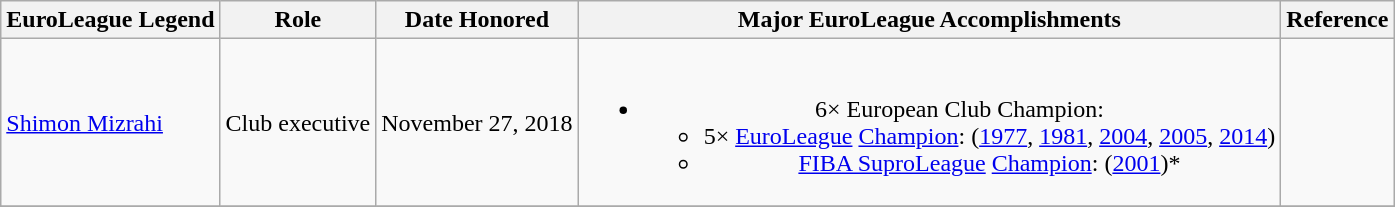<table class="wikitable">
<tr>
<th>EuroLeague Legend</th>
<th>Role</th>
<th>Date Honored</th>
<th>Major EuroLeague Accomplishments</th>
<th>Reference</th>
</tr>
<tr>
<td> <a href='#'>Shimon Mizrahi</a></td>
<td style="text-align:center;">Club executive</td>
<td>November 27, 2018</td>
<td style="text-align:center;"><br><ul><li>6× European Club Champion:<ul><li>5× <a href='#'>EuroLeague</a> <a href='#'>Champion</a>: (<a href='#'>1977</a>, <a href='#'>1981</a>, <a href='#'>2004</a>, <a href='#'>2005</a>, <a href='#'>2014</a>)</li><li><a href='#'>FIBA SuproLeague</a> <a href='#'>Champion</a>: (<a href='#'>2001</a>)*</li></ul></li></ul></td>
<td style="text-align:center;"></td>
</tr>
<tr>
</tr>
</table>
